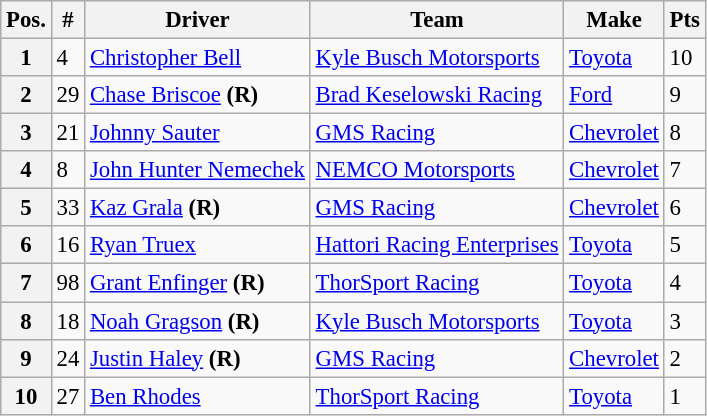<table class="wikitable" style="font-size:95%">
<tr>
<th>Pos.</th>
<th>#</th>
<th>Driver</th>
<th>Team</th>
<th>Make</th>
<th>Pts</th>
</tr>
<tr>
<th>1</th>
<td>4</td>
<td><a href='#'>Christopher Bell</a></td>
<td><a href='#'>Kyle Busch Motorsports</a></td>
<td><a href='#'>Toyota</a></td>
<td>10</td>
</tr>
<tr>
<th>2</th>
<td>29</td>
<td><a href='#'>Chase Briscoe</a> <strong>(R)</strong></td>
<td><a href='#'>Brad Keselowski Racing</a></td>
<td><a href='#'>Ford</a></td>
<td>9</td>
</tr>
<tr>
<th>3</th>
<td>21</td>
<td><a href='#'>Johnny Sauter</a></td>
<td><a href='#'>GMS Racing</a></td>
<td><a href='#'>Chevrolet</a></td>
<td>8</td>
</tr>
<tr>
<th>4</th>
<td>8</td>
<td><a href='#'>John Hunter Nemechek</a></td>
<td><a href='#'>NEMCO Motorsports</a></td>
<td><a href='#'>Chevrolet</a></td>
<td>7</td>
</tr>
<tr>
<th>5</th>
<td>33</td>
<td><a href='#'>Kaz Grala</a> <strong>(R)</strong></td>
<td><a href='#'>GMS Racing</a></td>
<td><a href='#'>Chevrolet</a></td>
<td>6</td>
</tr>
<tr>
<th>6</th>
<td>16</td>
<td><a href='#'>Ryan Truex</a></td>
<td><a href='#'>Hattori Racing Enterprises</a></td>
<td><a href='#'>Toyota</a></td>
<td>5</td>
</tr>
<tr>
<th>7</th>
<td>98</td>
<td><a href='#'>Grant Enfinger</a> <strong>(R)</strong></td>
<td><a href='#'>ThorSport Racing</a></td>
<td><a href='#'>Toyota</a></td>
<td>4</td>
</tr>
<tr>
<th>8</th>
<td>18</td>
<td><a href='#'>Noah Gragson</a> <strong>(R)</strong></td>
<td><a href='#'>Kyle Busch Motorsports</a></td>
<td><a href='#'>Toyota</a></td>
<td>3</td>
</tr>
<tr>
<th>9</th>
<td>24</td>
<td><a href='#'>Justin Haley</a> <strong>(R)</strong></td>
<td><a href='#'>GMS Racing</a></td>
<td><a href='#'>Chevrolet</a></td>
<td>2</td>
</tr>
<tr>
<th>10</th>
<td>27</td>
<td><a href='#'>Ben Rhodes</a></td>
<td><a href='#'>ThorSport Racing</a></td>
<td><a href='#'>Toyota</a></td>
<td>1</td>
</tr>
</table>
